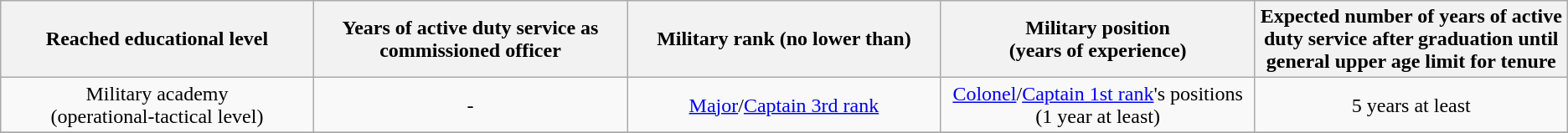<table class="wikitable">
<tr>
<th style="text-align: center; width: 250px;">Reached educational level</th>
<th style="text-align: center; width: 250px;">Years of active duty service as commissioned officer</th>
<th style="text-align: center; width: 250px;">Military rank (no lower than)</th>
<th style="text-align: center; width: 250px;">Military position<br>(years of experience)</th>
<th style="text-align: center; width: 250px;">Expected number of years of active duty service after graduation until general upper age limit for tenure</th>
</tr>
<tr>
<td style="text-align: center; width: 250px;">Military academy<br>(operational-tactical level)</td>
<td style="text-align: center; width: 250px;">-</td>
<td style="text-align: center; width: 250px;"><a href='#'>Major</a>/<a href='#'>Captain 3rd rank</a></td>
<td style="text-align: center; width: 250px;"><a href='#'>Colonel</a>/<a href='#'>Captain 1st rank</a>'s positions<br>(1 year at least)</td>
<td style="text-align: center; width: 250px;">5 years at least</td>
</tr>
<tr>
</tr>
</table>
